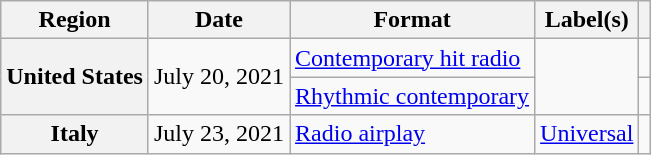<table class="wikitable plainrowheaders">
<tr>
<th scope="col">Region</th>
<th scope="col">Date</th>
<th scope="col">Format</th>
<th scope="col">Label(s)</th>
<th scope="col"></th>
</tr>
<tr>
<th scope="row" rowspan="2">United States</th>
<td rowspan="2">July 20, 2021</td>
<td><a href='#'>Contemporary hit radio</a></td>
<td rowspan="2"></td>
<td style="text-align:center;"></td>
</tr>
<tr>
<td><a href='#'>Rhythmic contemporary</a></td>
<td style="text-align:center;"></td>
</tr>
<tr>
<th scope="row">Italy</th>
<td>July 23, 2021</td>
<td><a href='#'>Radio airplay</a></td>
<td><a href='#'>Universal</a></td>
<td style="text-align:center;"></td>
</tr>
</table>
